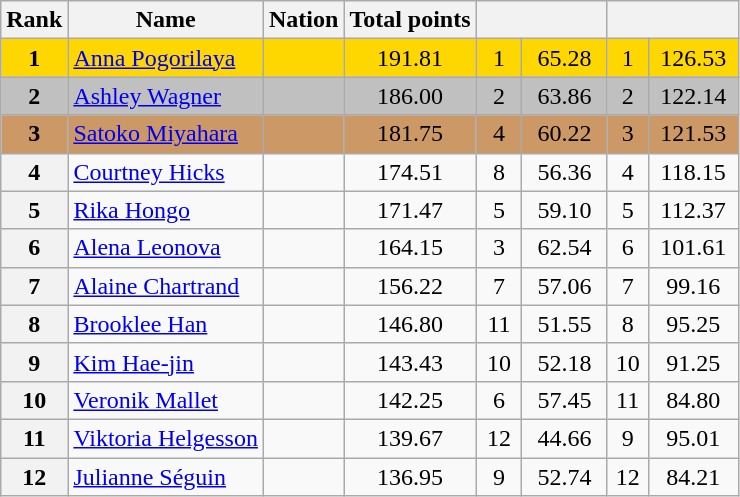<table class="wikitable sortable">
<tr>
<th>Rank</th>
<th>Name</th>
<th>Nation</th>
<th>Total points</th>
<th colspan="2" width="80px"></th>
<th colspan="2" width="80px"></th>
</tr>
<tr bgcolor="gold">
<td align="center"><strong>1</strong></td>
<td><a href='#'>Anna Pogorilaya</a></td>
<td></td>
<td align="center">191.81</td>
<td align="center">1</td>
<td align="center">65.28</td>
<td align="center">1</td>
<td align="center">126.53</td>
</tr>
<tr bgcolor="silver">
<td align="center"><strong>2</strong></td>
<td><a href='#'>Ashley Wagner</a></td>
<td></td>
<td align="center">186.00</td>
<td align="center">2</td>
<td align="center">63.86</td>
<td align="center">2</td>
<td align="center">122.14</td>
</tr>
<tr bgcolor="cc9966">
<td align="center"><strong>3</strong></td>
<td><a href='#'>Satoko Miyahara</a></td>
<td></td>
<td align="center">181.75</td>
<td align="center">4</td>
<td align="center">60.22</td>
<td align="center">3</td>
<td align="center">121.53</td>
</tr>
<tr>
<th>4</th>
<td><a href='#'>Courtney Hicks</a></td>
<td></td>
<td align="center">174.51</td>
<td align="center">8</td>
<td align="center">56.36</td>
<td align="center">4</td>
<td align="center">118.15</td>
</tr>
<tr>
<th>5</th>
<td><a href='#'>Rika Hongo</a></td>
<td></td>
<td align="center">171.47</td>
<td align="center">5</td>
<td align="center">59.10</td>
<td align="center">5</td>
<td align="center">112.37</td>
</tr>
<tr>
<th>6</th>
<td><a href='#'>Alena Leonova</a></td>
<td></td>
<td align="center">164.15</td>
<td align="center">3</td>
<td align="center">62.54</td>
<td align="center">6</td>
<td align="center">101.61</td>
</tr>
<tr>
<th>7</th>
<td><a href='#'>Alaine Chartrand</a></td>
<td></td>
<td align="center">156.22</td>
<td align="center">7</td>
<td align="center">57.06</td>
<td align="center">7</td>
<td align="center">99.16</td>
</tr>
<tr>
<th>8</th>
<td><a href='#'>Brooklee Han</a></td>
<td></td>
<td align="center">146.80</td>
<td align="center">11</td>
<td align="center">51.55</td>
<td align="center">8</td>
<td align="center">95.25</td>
</tr>
<tr>
<th>9</th>
<td><a href='#'>Kim Hae-jin</a></td>
<td></td>
<td align="center">143.43</td>
<td align="center">10</td>
<td align="center">52.18</td>
<td align="center">10</td>
<td align="center">91.25</td>
</tr>
<tr>
<th>10</th>
<td><a href='#'>Veronik Mallet</a></td>
<td></td>
<td align="center">142.25</td>
<td align="center">6</td>
<td align="center">57.45</td>
<td align="center">11</td>
<td align="center">84.80</td>
</tr>
<tr>
<th>11</th>
<td><a href='#'>Viktoria Helgesson</a></td>
<td></td>
<td align="center">139.67</td>
<td align="center">12</td>
<td align="center">44.66</td>
<td align="center">9</td>
<td align="center">95.01</td>
</tr>
<tr>
<th>12</th>
<td><a href='#'>Julianne Séguin</a></td>
<td></td>
<td align="center">136.95</td>
<td align="center">9</td>
<td align="center">52.74</td>
<td align="center">12</td>
<td align="center">84.21</td>
</tr>
</table>
